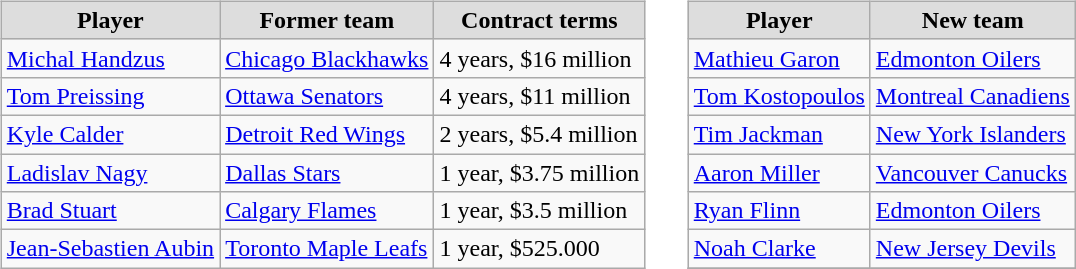<table cellspacing="10">
<tr>
<td valign="top"><br><table class="wikitable">
<tr align="center"  bgcolor="#dddddd">
<td><strong>Player</strong></td>
<td><strong>Former team</strong></td>
<td><strong>Contract terms</strong></td>
</tr>
<tr>
<td><a href='#'>Michal Handzus</a></td>
<td><a href='#'>Chicago Blackhawks</a></td>
<td>4 years, $16 million</td>
</tr>
<tr>
<td><a href='#'>Tom Preissing</a></td>
<td><a href='#'>Ottawa Senators</a></td>
<td>4 years, $11 million</td>
</tr>
<tr>
<td><a href='#'>Kyle Calder</a></td>
<td><a href='#'>Detroit Red Wings</a></td>
<td>2 years, $5.4 million</td>
</tr>
<tr>
<td><a href='#'>Ladislav Nagy</a></td>
<td><a href='#'>Dallas Stars</a></td>
<td>1 year, $3.75 million</td>
</tr>
<tr>
<td><a href='#'>Brad Stuart</a></td>
<td><a href='#'>Calgary Flames</a></td>
<td>1 year, $3.5 million</td>
</tr>
<tr>
<td><a href='#'>Jean-Sebastien Aubin</a></td>
<td><a href='#'>Toronto Maple Leafs</a></td>
<td>1 year, $525.000</td>
</tr>
</table>
</td>
<td valign="top"><br><table class="wikitable">
<tr align="center"  bgcolor="#dddddd">
<td><strong>Player</strong></td>
<td><strong>New team</strong></td>
</tr>
<tr>
<td><a href='#'>Mathieu Garon</a></td>
<td><a href='#'>Edmonton Oilers</a></td>
</tr>
<tr>
<td><a href='#'>Tom Kostopoulos</a></td>
<td><a href='#'>Montreal Canadiens</a></td>
</tr>
<tr>
<td><a href='#'>Tim Jackman</a></td>
<td><a href='#'>New York Islanders</a></td>
</tr>
<tr>
<td><a href='#'>Aaron Miller</a></td>
<td><a href='#'>Vancouver Canucks</a></td>
</tr>
<tr>
<td><a href='#'>Ryan Flinn</a></td>
<td><a href='#'>Edmonton Oilers</a></td>
</tr>
<tr>
<td><a href='#'>Noah Clarke</a></td>
<td><a href='#'>New Jersey Devils</a></td>
</tr>
<tr>
</tr>
</table>
</td>
</tr>
</table>
